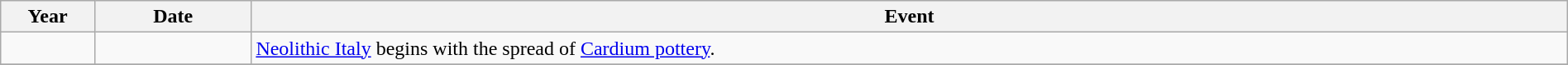<table class="wikitable" width="100%">
<tr>
<th style="width:6%">Year</th>
<th style="width:10%">Date</th>
<th>Event</th>
</tr>
<tr>
<td></td>
<td></td>
<td><a href='#'>Neolithic Italy</a> begins with the spread of <a href='#'>Cardium pottery</a>.</td>
</tr>
<tr>
</tr>
</table>
